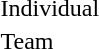<table>
<tr>
<td>Individual</td>
<td></td>
<td></td>
<td></td>
</tr>
<tr>
<td>Team</td>
<td></td>
<td></td>
<td></td>
</tr>
</table>
